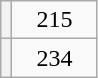<table class="wikitable">
<tr>
<th></th>
<td style="padding-left: 1em; padding-right: 1em">215</td>
</tr>
<tr>
<th></th>
<td style="padding-left: 1em; padding-right: 1em">234</td>
</tr>
</table>
